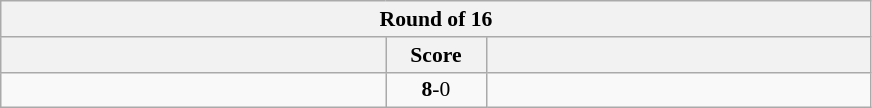<table class="wikitable" style="text-align: center; font-size:90% ">
<tr>
<th colspan=3>Round of 16</th>
</tr>
<tr>
<th align="right" width="250"></th>
<th width="60">Score</th>
<th align="left" width="250"></th>
</tr>
<tr>
<td align=left><strong></strong></td>
<td align=center><strong>8</strong>-0</td>
<td align=left></td>
</tr>
</table>
